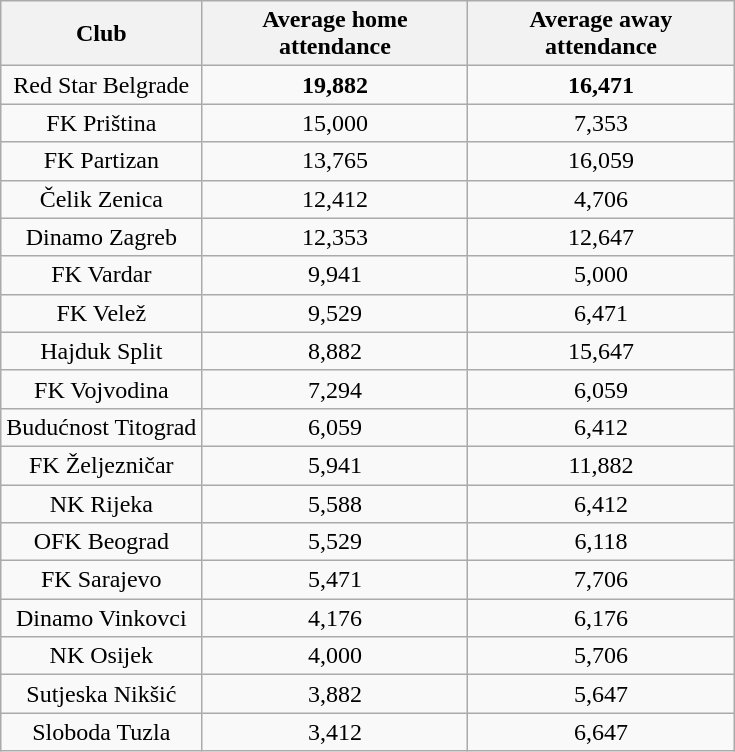<table class="wikitable sortable" style="text-align:center">
<tr>
<th class="unsortable">Club</th>
<th width=170>Average home attendance</th>
<th width=170>Average away attendance</th>
</tr>
<tr>
<td rowspan="1">Red Star Belgrade</td>
<td><strong>19,882</strong></td>
<td><strong>16,471</strong></td>
</tr>
<tr>
<td rowspan="1">FK Priština</td>
<td>15,000</td>
<td>7,353</td>
</tr>
<tr>
<td rowspan="1">FK Partizan</td>
<td>13,765</td>
<td>16,059</td>
</tr>
<tr>
<td rowspan="1">Čelik Zenica</td>
<td>12,412</td>
<td>4,706</td>
</tr>
<tr>
<td rowspan="1">Dinamo Zagreb</td>
<td>12,353</td>
<td>12,647</td>
</tr>
<tr>
<td rowspan="1">FK Vardar</td>
<td>9,941</td>
<td>5,000</td>
</tr>
<tr>
<td rowspan="1">FK Velež</td>
<td>9,529</td>
<td>6,471</td>
</tr>
<tr>
<td rowspan="1">Hajduk Split</td>
<td>8,882</td>
<td>15,647</td>
</tr>
<tr>
<td rowspan="1">FK Vojvodina</td>
<td>7,294</td>
<td>6,059</td>
</tr>
<tr>
<td rowspan="1">Budućnost Titograd</td>
<td>6,059</td>
<td>6,412</td>
</tr>
<tr>
<td rowspan="1">FK Željezničar</td>
<td>5,941</td>
<td>11,882</td>
</tr>
<tr>
<td rowspan="1">NK Rijeka</td>
<td>5,588</td>
<td>6,412</td>
</tr>
<tr>
<td rowspan="1">OFK Beograd</td>
<td>5,529</td>
<td>6,118</td>
</tr>
<tr>
<td rowspan="1">FK Sarajevo</td>
<td>5,471</td>
<td>7,706</td>
</tr>
<tr>
<td rowspan="1">Dinamo Vinkovci</td>
<td>4,176</td>
<td>6,176</td>
</tr>
<tr>
<td rowspan="1">NK Osijek</td>
<td>4,000</td>
<td>5,706</td>
</tr>
<tr>
<td rowspan="1">Sutjeska Nikšić</td>
<td>3,882</td>
<td>5,647</td>
</tr>
<tr>
<td rowspan="1">Sloboda Tuzla</td>
<td>3,412</td>
<td>6,647</td>
</tr>
</table>
